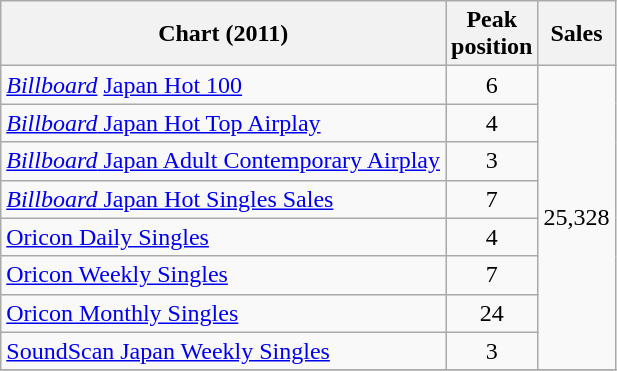<table class="wikitable sortable">
<tr>
<th scope="col">Chart (2011)</th>
<th scope="col">Peak<br>position</th>
<th scope="col">Sales</th>
</tr>
<tr>
<td><em><a href='#'>Billboard</a></em> <a href='#'>Japan Hot 100</a></td>
<td align="center">6</td>
<td rowspan="8" align="center">25,328</td>
</tr>
<tr>
<td><a href='#'><em>Billboard</em> Japan Hot Top Airplay</a></td>
<td align="center">4</td>
</tr>
<tr>
<td><a href='#'><em>Billboard</em> Japan Adult Contemporary Airplay</a></td>
<td align="center">3</td>
</tr>
<tr>
<td><a href='#'><em>Billboard</em> Japan Hot Singles Sales</a></td>
<td align="center">7</td>
</tr>
<tr>
<td><a href='#'>Oricon Daily Singles</a></td>
<td align="center">4</td>
</tr>
<tr>
<td><a href='#'>Oricon Weekly Singles</a></td>
<td align="center">7</td>
</tr>
<tr>
<td><a href='#'>Oricon Monthly Singles</a></td>
<td align="center">24</td>
</tr>
<tr>
<td><a href='#'>SoundScan Japan Weekly Singles</a></td>
<td align="center">3</td>
</tr>
<tr>
</tr>
</table>
